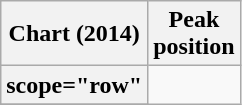<table class="wikitable plainrowheaders">
<tr>
<th>Chart (2014)</th>
<th>Peak<br>position</th>
</tr>
<tr>
<th>scope="row"</th>
</tr>
<tr>
</tr>
</table>
